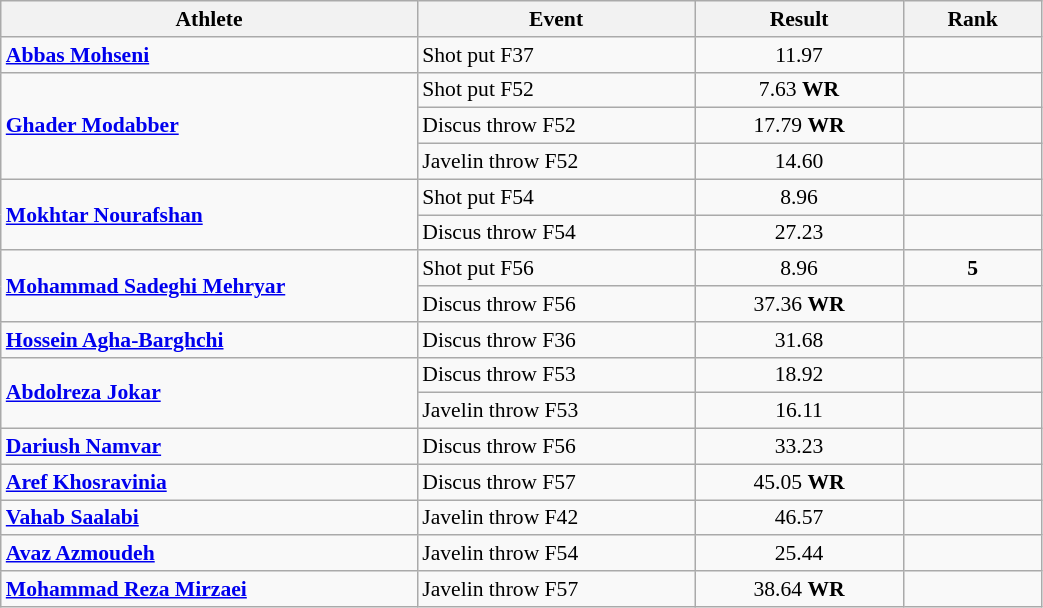<table class="wikitable" width="55%" style="text-align:center; font-size:90%">
<tr>
<th width="30%">Athlete</th>
<th width="20%">Event</th>
<th width="15%">Result</th>
<th width="10%">Rank</th>
</tr>
<tr>
<td align="left"><strong><a href='#'>Abbas Mohseni</a></strong></td>
<td align="left">Shot put F37</td>
<td>11.97</td>
<td></td>
</tr>
<tr>
<td rowspan="3" align="left"><strong><a href='#'>Ghader Modabber</a></strong></td>
<td align="left">Shot put F52</td>
<td>7.63 <strong>WR</strong></td>
<td></td>
</tr>
<tr>
<td align="left">Discus throw F52</td>
<td>17.79 <strong>WR</strong></td>
<td></td>
</tr>
<tr>
<td align="left">Javelin throw F52</td>
<td>14.60</td>
<td></td>
</tr>
<tr>
<td rowspan="2" align="left"><strong><a href='#'>Mokhtar Nourafshan</a></strong></td>
<td align="left">Shot put F54</td>
<td>8.96</td>
<td></td>
</tr>
<tr>
<td align="left">Discus throw F54</td>
<td>27.23</td>
<td></td>
</tr>
<tr>
<td rowspan="2" align="left"><strong><a href='#'>Mohammad Sadeghi Mehryar</a></strong></td>
<td align="left">Shot put F56</td>
<td>8.96</td>
<td><strong>5</strong></td>
</tr>
<tr>
<td align="left">Discus throw F56</td>
<td>37.36 <strong>WR</strong></td>
<td></td>
</tr>
<tr>
<td align="left"><strong><a href='#'>Hossein Agha-Barghchi</a></strong></td>
<td align="left">Discus throw F36</td>
<td>31.68</td>
<td></td>
</tr>
<tr>
<td rowspan="2" align="left"><strong><a href='#'>Abdolreza Jokar</a></strong></td>
<td align="left">Discus throw F53</td>
<td>18.92</td>
<td></td>
</tr>
<tr>
<td align="left">Javelin throw F53</td>
<td>16.11</td>
<td></td>
</tr>
<tr>
<td align="left"><strong><a href='#'>Dariush Namvar</a></strong></td>
<td align="left">Discus throw F56</td>
<td>33.23</td>
<td></td>
</tr>
<tr>
<td align="left"><strong><a href='#'>Aref Khosravinia</a></strong></td>
<td align="left">Discus throw F57</td>
<td>45.05 <strong>WR</strong></td>
<td></td>
</tr>
<tr>
<td align="left"><strong><a href='#'>Vahab Saalabi</a></strong></td>
<td align="left">Javelin throw F42</td>
<td>46.57</td>
<td></td>
</tr>
<tr>
<td align="left"><strong><a href='#'>Avaz Azmoudeh</a></strong></td>
<td align="left">Javelin throw F54</td>
<td>25.44</td>
<td></td>
</tr>
<tr>
<td align="left"><strong><a href='#'>Mohammad Reza Mirzaei</a></strong></td>
<td align="left">Javelin throw F57</td>
<td>38.64 <strong>WR</strong></td>
<td></td>
</tr>
</table>
